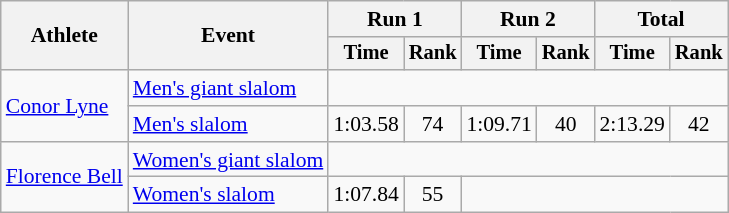<table class="wikitable" style="font-size:90%">
<tr>
<th rowspan=2>Athlete</th>
<th rowspan=2>Event</th>
<th colspan=2>Run 1</th>
<th colspan=2>Run 2</th>
<th colspan=2>Total</th>
</tr>
<tr style="font-size:95%">
<th>Time</th>
<th>Rank</th>
<th>Time</th>
<th>Rank</th>
<th>Time</th>
<th>Rank</th>
</tr>
<tr align=center>
<td align=left rowspan=2><a href='#'>Conor Lyne</a></td>
<td align=left><a href='#'>Men's giant slalom</a></td>
<td colspan="6"></td>
</tr>
<tr align=center>
<td align=left><a href='#'>Men's slalom</a></td>
<td>1:03.58</td>
<td>74</td>
<td>1:09.71</td>
<td>40</td>
<td>2:13.29</td>
<td>42</td>
</tr>
<tr align=center>
<td align=left rowspan=2><a href='#'>Florence Bell</a></td>
<td align=left><a href='#'>Women's giant slalom</a></td>
<td colspan=6></td>
</tr>
<tr align=center>
<td align=left><a href='#'>Women's slalom</a></td>
<td>1:07.84</td>
<td>55</td>
<td colspan=4></td>
</tr>
</table>
